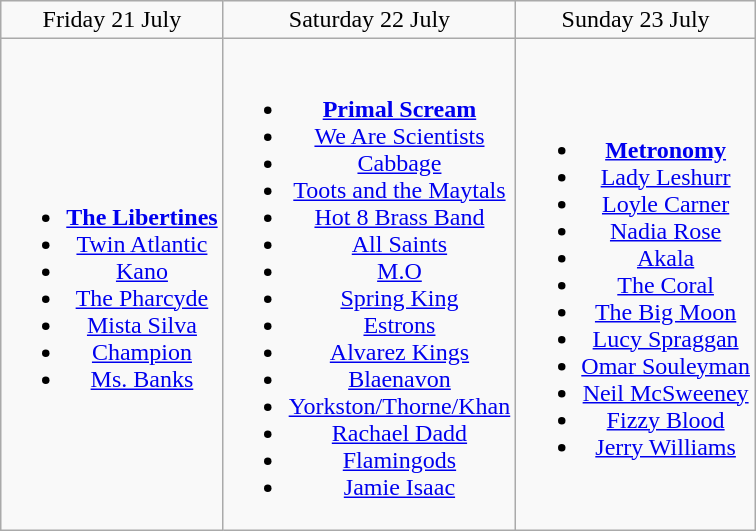<table class="wikitable" style="text-align:center;">
<tr>
<td>Friday 21 July</td>
<td>Saturday 22 July</td>
<td>Sunday 23 July</td>
</tr>
<tr>
<td><br><ul><li><strong><a href='#'>The Libertines</a></strong></li><li><a href='#'>Twin Atlantic</a></li><li><a href='#'>Kano</a></li><li><a href='#'>The Pharcyde</a></li><li><a href='#'>Mista Silva</a></li><li><a href='#'>Champion</a></li><li><a href='#'>Ms. Banks</a></li></ul></td>
<td><br><ul><li><strong><a href='#'>Primal Scream</a></strong></li><li><a href='#'>We Are Scientists</a></li><li><a href='#'>Cabbage</a></li><li><a href='#'>Toots and the Maytals</a></li><li><a href='#'>Hot 8 Brass Band</a></li><li><a href='#'>All Saints</a></li><li><a href='#'>M.O</a></li><li><a href='#'>Spring King</a></li><li><a href='#'>Estrons</a></li><li><a href='#'>Alvarez Kings</a></li><li><a href='#'>Blaenavon</a></li><li><a href='#'>Yorkston/Thorne/Khan</a></li><li><a href='#'>Rachael Dadd</a></li><li><a href='#'>Flamingods</a></li><li><a href='#'>Jamie Isaac</a></li></ul></td>
<td><br><ul><li><strong><a href='#'>Metronomy</a></strong></li><li><a href='#'>Lady Leshurr</a></li><li><a href='#'>Loyle Carner</a></li><li><a href='#'>Nadia Rose</a></li><li><a href='#'>Akala</a></li><li><a href='#'>The Coral</a></li><li><a href='#'>The Big Moon</a></li><li><a href='#'>Lucy Spraggan</a></li><li><a href='#'>Omar Souleyman</a></li><li><a href='#'>Neil McSweeney</a></li><li><a href='#'>Fizzy Blood</a></li><li><a href='#'>Jerry Williams</a></li></ul></td>
</tr>
</table>
